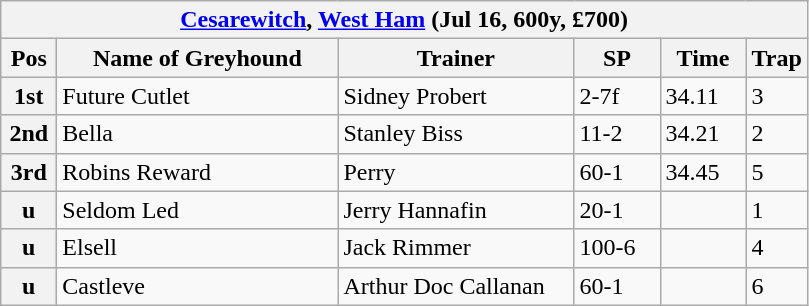<table class="wikitable">
<tr>
<th colspan="6"><a href='#'>Cesarewitch</a>, <a href='#'>West Ham</a> (Jul 16, 600y, £700)</th>
</tr>
<tr>
<th width=30>Pos</th>
<th width=180>Name of Greyhound</th>
<th width=150>Trainer</th>
<th width=50>SP</th>
<th width=50>Time</th>
<th width=30>Trap</th>
</tr>
<tr>
<th>1st</th>
<td>Future Cutlet</td>
<td>Sidney Probert</td>
<td>2-7f</td>
<td>34.11</td>
<td>3</td>
</tr>
<tr>
<th>2nd</th>
<td>Bella</td>
<td>Stanley Biss</td>
<td>11-2</td>
<td>34.21</td>
<td>2</td>
</tr>
<tr>
<th>3rd</th>
<td>Robins Reward</td>
<td>Perry</td>
<td>60-1</td>
<td>34.45</td>
<td>5</td>
</tr>
<tr>
<th>u</th>
<td>Seldom Led</td>
<td>Jerry Hannafin</td>
<td>20-1</td>
<td></td>
<td>1</td>
</tr>
<tr>
<th>u</th>
<td>Elsell</td>
<td>Jack Rimmer</td>
<td>100-6</td>
<td></td>
<td>4</td>
</tr>
<tr>
<th>u</th>
<td>Castleve</td>
<td>Arthur Doc Callanan</td>
<td>60-1</td>
<td></td>
<td>6</td>
</tr>
</table>
